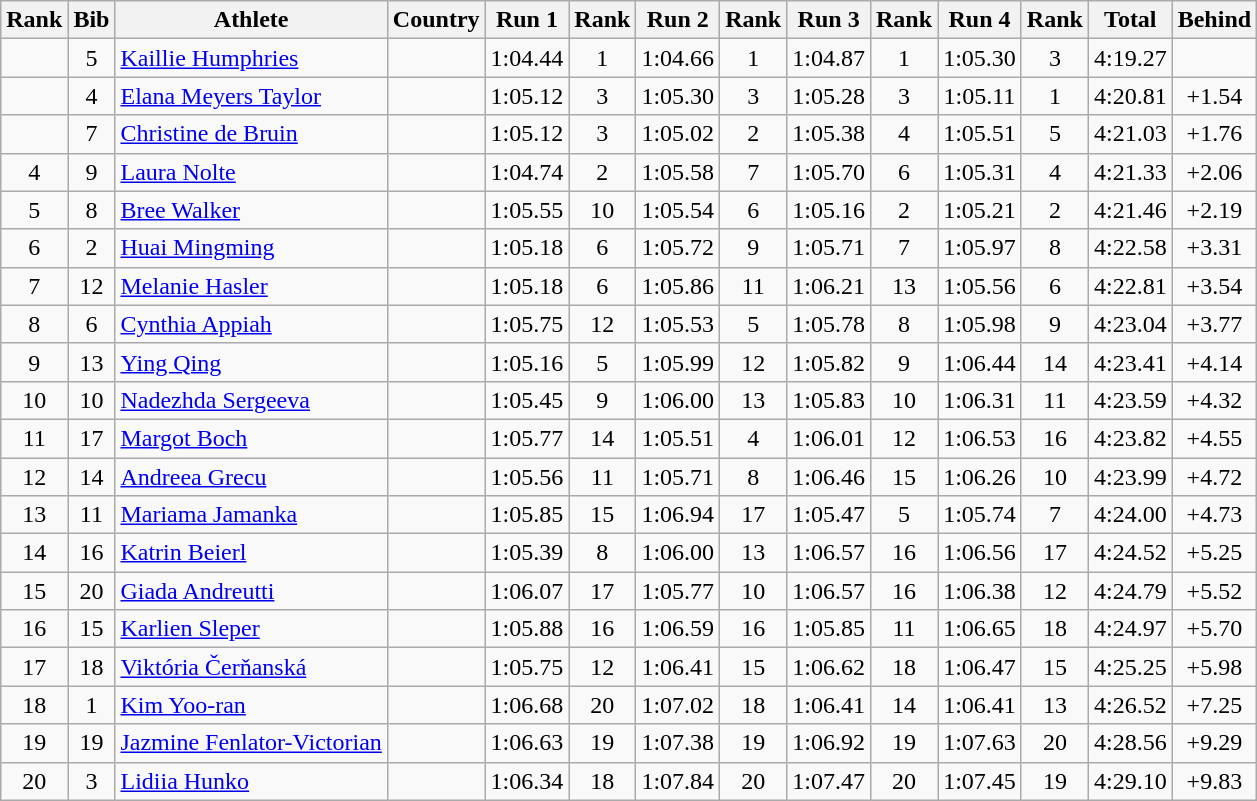<table class="wikitable sortable" style="text-align:center">
<tr>
<th>Rank</th>
<th>Bib</th>
<th>Athlete</th>
<th>Country</th>
<th>Run 1</th>
<th>Rank</th>
<th>Run 2</th>
<th>Rank</th>
<th>Run 3</th>
<th>Rank</th>
<th>Run 4</th>
<th>Rank</th>
<th>Total</th>
<th>Behind</th>
</tr>
<tr>
<td></td>
<td>5</td>
<td align=left><a href='#'>Kaillie Humphries</a></td>
<td align=left></td>
<td>1:04.44</td>
<td>1</td>
<td>1:04.66</td>
<td>1</td>
<td>1:04.87</td>
<td>1</td>
<td>1:05.30</td>
<td>3</td>
<td>4:19.27</td>
<td></td>
</tr>
<tr>
<td></td>
<td>4</td>
<td align=left><a href='#'>Elana Meyers Taylor</a></td>
<td align=left></td>
<td>1:05.12</td>
<td>3</td>
<td>1:05.30</td>
<td>3</td>
<td>1:05.28</td>
<td>3</td>
<td>1:05.11</td>
<td>1</td>
<td>4:20.81</td>
<td>+1.54</td>
</tr>
<tr>
<td></td>
<td>7</td>
<td align=left><a href='#'>Christine de Bruin</a></td>
<td align=left></td>
<td>1:05.12</td>
<td>3</td>
<td>1:05.02</td>
<td>2</td>
<td>1:05.38</td>
<td>4</td>
<td>1:05.51</td>
<td>5</td>
<td>4:21.03</td>
<td>+1.76</td>
</tr>
<tr>
<td>4</td>
<td>9</td>
<td align=left><a href='#'>Laura Nolte</a></td>
<td align=left></td>
<td>1:04.74</td>
<td>2</td>
<td>1:05.58</td>
<td>7</td>
<td>1:05.70</td>
<td>6</td>
<td>1:05.31</td>
<td>4</td>
<td>4:21.33</td>
<td>+2.06</td>
</tr>
<tr>
<td>5</td>
<td>8</td>
<td align=left><a href='#'>Bree Walker</a></td>
<td align=left></td>
<td>1:05.55</td>
<td>10</td>
<td>1:05.54</td>
<td>6</td>
<td>1:05.16</td>
<td>2</td>
<td>1:05.21</td>
<td>2</td>
<td>4:21.46</td>
<td>+2.19</td>
</tr>
<tr>
<td>6</td>
<td>2</td>
<td align=left><a href='#'>Huai Mingming</a></td>
<td align=left></td>
<td>1:05.18</td>
<td>6</td>
<td>1:05.72</td>
<td>9</td>
<td>1:05.71</td>
<td>7</td>
<td>1:05.97</td>
<td>8</td>
<td>4:22.58</td>
<td>+3.31</td>
</tr>
<tr>
<td>7</td>
<td>12</td>
<td align=left><a href='#'>Melanie Hasler</a></td>
<td align=left></td>
<td>1:05.18</td>
<td>6</td>
<td>1:05.86</td>
<td>11</td>
<td>1:06.21</td>
<td>13</td>
<td>1:05.56</td>
<td>6</td>
<td>4:22.81</td>
<td>+3.54</td>
</tr>
<tr>
<td>8</td>
<td>6</td>
<td align=left><a href='#'>Cynthia Appiah</a></td>
<td align=left></td>
<td>1:05.75</td>
<td>12</td>
<td>1:05.53</td>
<td>5</td>
<td>1:05.78</td>
<td>8</td>
<td>1:05.98</td>
<td>9</td>
<td>4:23.04</td>
<td>+3.77</td>
</tr>
<tr>
<td>9</td>
<td>13</td>
<td align=left><a href='#'>Ying Qing</a></td>
<td align=left></td>
<td>1:05.16</td>
<td>5</td>
<td>1:05.99</td>
<td>12</td>
<td>1:05.82</td>
<td>9</td>
<td>1:06.44</td>
<td>14</td>
<td>4:23.41</td>
<td>+4.14</td>
</tr>
<tr>
<td>10</td>
<td>10</td>
<td align=left><a href='#'>Nadezhda Sergeeva</a></td>
<td align=left></td>
<td>1:05.45</td>
<td>9</td>
<td>1:06.00</td>
<td>13</td>
<td>1:05.83</td>
<td>10</td>
<td>1:06.31</td>
<td>11</td>
<td>4:23.59</td>
<td>+4.32</td>
</tr>
<tr>
<td>11</td>
<td>17</td>
<td align=left><a href='#'>Margot Boch</a></td>
<td align=left></td>
<td>1:05.77</td>
<td>14</td>
<td>1:05.51</td>
<td>4</td>
<td>1:06.01</td>
<td>12</td>
<td>1:06.53</td>
<td>16</td>
<td>4:23.82</td>
<td>+4.55</td>
</tr>
<tr>
<td>12</td>
<td>14</td>
<td align=left><a href='#'>Andreea Grecu</a></td>
<td align=left></td>
<td>1:05.56</td>
<td>11</td>
<td>1:05.71</td>
<td>8</td>
<td>1:06.46</td>
<td>15</td>
<td>1:06.26</td>
<td>10</td>
<td>4:23.99</td>
<td>+4.72</td>
</tr>
<tr>
<td>13</td>
<td>11</td>
<td align=left><a href='#'>Mariama Jamanka</a></td>
<td align=left></td>
<td>1:05.85</td>
<td>15</td>
<td>1:06.94</td>
<td>17</td>
<td>1:05.47</td>
<td>5</td>
<td>1:05.74</td>
<td>7</td>
<td>4:24.00</td>
<td>+4.73</td>
</tr>
<tr>
<td>14</td>
<td>16</td>
<td align=left><a href='#'>Katrin Beierl</a></td>
<td align=left></td>
<td>1:05.39</td>
<td>8</td>
<td>1:06.00</td>
<td>13</td>
<td>1:06.57</td>
<td>16</td>
<td>1:06.56</td>
<td>17</td>
<td>4:24.52</td>
<td>+5.25</td>
</tr>
<tr>
<td>15</td>
<td>20</td>
<td align=left><a href='#'>Giada Andreutti</a></td>
<td align=left></td>
<td>1:06.07</td>
<td>17</td>
<td>1:05.77</td>
<td>10</td>
<td>1:06.57</td>
<td>16</td>
<td>1:06.38</td>
<td>12</td>
<td>4:24.79</td>
<td>+5.52</td>
</tr>
<tr>
<td>16</td>
<td>15</td>
<td align=left><a href='#'>Karlien Sleper</a></td>
<td align=left></td>
<td>1:05.88</td>
<td>16</td>
<td>1:06.59</td>
<td>16</td>
<td>1:05.85</td>
<td>11</td>
<td>1:06.65</td>
<td>18</td>
<td>4:24.97</td>
<td>+5.70</td>
</tr>
<tr>
<td>17</td>
<td>18</td>
<td align=left><a href='#'>Viktória Čerňanská</a></td>
<td align=left></td>
<td>1:05.75</td>
<td>12</td>
<td>1:06.41</td>
<td>15</td>
<td>1:06.62</td>
<td>18</td>
<td>1:06.47</td>
<td>15</td>
<td>4:25.25</td>
<td>+5.98</td>
</tr>
<tr>
<td>18</td>
<td>1</td>
<td align=left><a href='#'>Kim Yoo-ran</a></td>
<td align=left></td>
<td>1:06.68</td>
<td>20</td>
<td>1:07.02</td>
<td>18</td>
<td>1:06.41</td>
<td>14</td>
<td>1:06.41</td>
<td>13</td>
<td>4:26.52</td>
<td>+7.25</td>
</tr>
<tr>
<td>19</td>
<td>19</td>
<td align=left><a href='#'>Jazmine Fenlator-Victorian</a></td>
<td align=left></td>
<td>1:06.63</td>
<td>19</td>
<td>1:07.38</td>
<td>19</td>
<td>1:06.92</td>
<td>19</td>
<td>1:07.63</td>
<td>20</td>
<td>4:28.56</td>
<td>+9.29</td>
</tr>
<tr>
<td>20</td>
<td>3</td>
<td align=left><a href='#'>Lidiia Hunko</a></td>
<td align=left></td>
<td>1:06.34</td>
<td>18</td>
<td>1:07.84</td>
<td>20</td>
<td>1:07.47</td>
<td>20</td>
<td>1:07.45</td>
<td>19</td>
<td>4:29.10</td>
<td>+9.83</td>
</tr>
</table>
